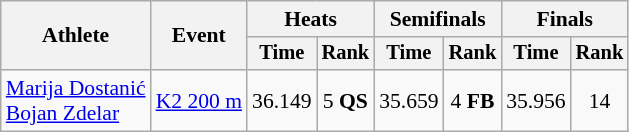<table class="wikitable" style="font-size:90%">
<tr>
<th rowspan="2">Athlete</th>
<th rowspan="2">Event</th>
<th colspan=2>Heats</th>
<th colspan=2>Semifinals</th>
<th colspan=2>Finals</th>
</tr>
<tr style="font-size:95%">
<th>Time</th>
<th>Rank</th>
<th>Time</th>
<th>Rank</th>
<th>Time</th>
<th>Rank</th>
</tr>
<tr align=center>
<td align=left><a href='#'>Marija Dostanić</a><br><a href='#'>Bojan Zdelar</a></td>
<td align=left><a href='#'>K2 200 m</a></td>
<td>36.149</td>
<td>5 <strong>QS</strong></td>
<td>35.659</td>
<td>4 <strong>FB</strong></td>
<td>35.956</td>
<td>14</td>
</tr>
</table>
